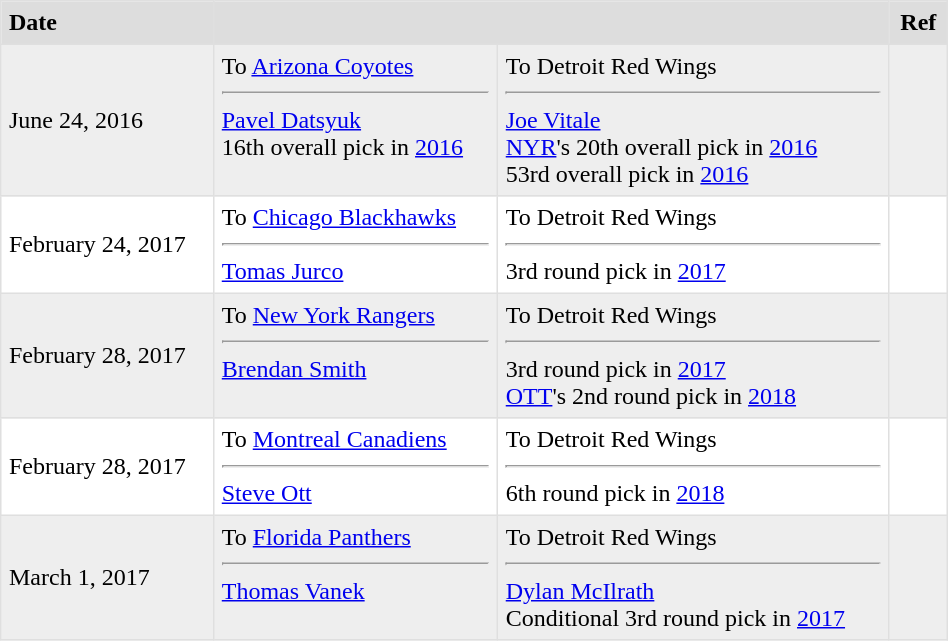<table border=1 style="border-collapse:collapse" bordercolor="#DFDFDF" cellpadding="5" width=50%>
<tr style="background:#ddd;">
<td><strong>Date</strong></td>
<th colspan="2"></th>
<th>Ref</th>
</tr>
<tr style="background:#eee;">
<td>June 24, 2016</td>
<td valign="top">To <a href='#'>Arizona Coyotes</a> <hr><a href='#'>Pavel Datsyuk</a><br>16th overall pick in <a href='#'>2016</a></td>
<td valign="top">To Detroit Red Wings <hr><a href='#'>Joe Vitale</a><br><a href='#'>NYR</a>'s 20th overall pick in <a href='#'>2016</a><br>53rd overall pick in <a href='#'>2016</a></td>
<td></td>
</tr>
<tr>
<td>February 24, 2017</td>
<td valign="top">To <a href='#'>Chicago Blackhawks</a> <hr><a href='#'>Tomas Jurco</a></td>
<td valign="top">To Detroit Red Wings <hr>3rd round pick in <a href='#'>2017</a></td>
<td></td>
</tr>
<tr style="background:#eee;">
<td>February 28, 2017</td>
<td valign="top">To <a href='#'>New York Rangers</a> <hr><a href='#'>Brendan Smith</a></td>
<td valign="top">To Detroit Red Wings <hr>3rd round pick in <a href='#'>2017</a><br><a href='#'>OTT</a>'s 2nd round pick in <a href='#'>2018</a></td>
<td></td>
</tr>
<tr>
<td>February 28, 2017</td>
<td valign="top">To <a href='#'>Montreal Canadiens</a> <hr><a href='#'>Steve Ott</a></td>
<td valign="top">To Detroit Red Wings <hr>6th round pick in <a href='#'>2018</a></td>
<td></td>
</tr>
<tr style="background:#eee;">
<td>March 1, 2017</td>
<td valign="top">To <a href='#'>Florida Panthers</a> <hr><a href='#'>Thomas Vanek</a> </td>
<td valign="top">To Detroit Red Wings <hr><a href='#'>Dylan McIlrath</a><br>Conditional 3rd round pick in <a href='#'>2017</a></td>
<td></td>
</tr>
</table>
